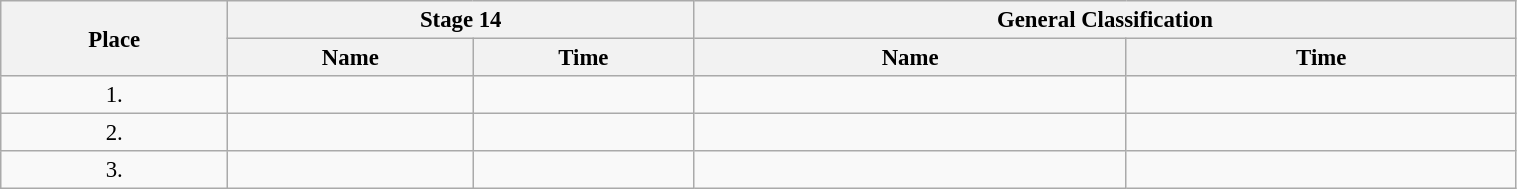<table class="wikitable"  style="font-size:95%; width:80%;">
<tr>
<th rowspan="2">Place</th>
<th colspan="2">Stage 14</th>
<th colspan="2">General Classification</th>
</tr>
<tr>
<th>Name</th>
<th>Time</th>
<th>Name</th>
<th>Time</th>
</tr>
<tr>
<td style="text-align:center;">1.</td>
<td></td>
<td></td>
<td></td>
<td></td>
</tr>
<tr>
<td style="text-align:center;">2.</td>
<td></td>
<td></td>
<td></td>
<td></td>
</tr>
<tr>
<td style="text-align:center;">3.</td>
<td></td>
<td></td>
<td></td>
<td></td>
</tr>
</table>
